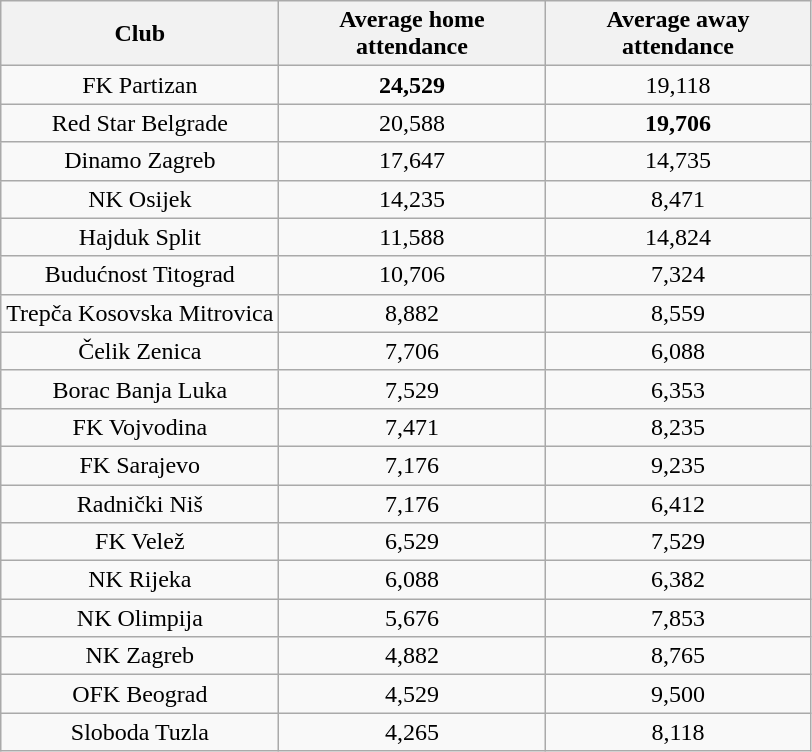<table class="wikitable sortable" style="text-align:center">
<tr>
<th class="unsortable">Club</th>
<th width=170>Average home attendance</th>
<th width=170>Average away attendance</th>
</tr>
<tr>
<td rowspan="1">FK Partizan</td>
<td><strong>24,529</strong></td>
<td>19,118</td>
</tr>
<tr>
<td rowspan="1">Red Star Belgrade</td>
<td>20,588</td>
<td><strong>19,706</strong></td>
</tr>
<tr>
<td rowspan="1">Dinamo Zagreb</td>
<td>17,647</td>
<td>14,735</td>
</tr>
<tr>
<td rowspan="1">NK Osijek</td>
<td>14,235</td>
<td>8,471</td>
</tr>
<tr>
<td rowspan="1">Hajduk Split</td>
<td>11,588</td>
<td>14,824</td>
</tr>
<tr>
<td rowspan="1">Budućnost Titograd</td>
<td>10,706</td>
<td>7,324</td>
</tr>
<tr>
<td rowspan="1">Trepča Kosovska Mitrovica</td>
<td>8,882</td>
<td>8,559</td>
</tr>
<tr>
<td rowspan="1">Čelik Zenica</td>
<td>7,706</td>
<td>6,088</td>
</tr>
<tr>
<td rowspan="1">Borac Banja Luka</td>
<td>7,529</td>
<td>6,353</td>
</tr>
<tr>
<td rowspan="1">FK Vojvodina</td>
<td>7,471</td>
<td>8,235</td>
</tr>
<tr>
<td rowspan="1">FK Sarajevo</td>
<td>7,176</td>
<td>9,235</td>
</tr>
<tr>
<td rowspan="1">Radnički Niš</td>
<td>7,176</td>
<td>6,412</td>
</tr>
<tr>
<td rowspan="1">FK Velež</td>
<td>6,529</td>
<td>7,529</td>
</tr>
<tr>
<td rowspan="1">NK Rijeka</td>
<td>6,088</td>
<td>6,382</td>
</tr>
<tr>
<td rowspan="1">NK Olimpija</td>
<td>5,676</td>
<td>7,853</td>
</tr>
<tr>
<td rowspan="1">NK Zagreb</td>
<td>4,882</td>
<td>8,765</td>
</tr>
<tr>
<td rowspan="1">OFK Beograd</td>
<td>4,529</td>
<td>9,500</td>
</tr>
<tr>
<td rowspan="1">Sloboda Tuzla</td>
<td>4,265</td>
<td>8,118</td>
</tr>
</table>
